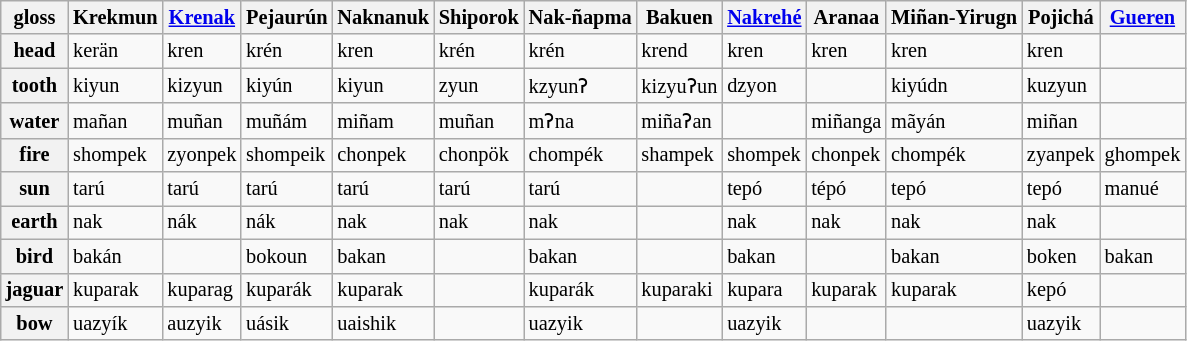<table class="wikitable sortable" style="font-size: 85%">
<tr>
<th>gloss</th>
<th>Krekmun</th>
<th><a href='#'>Krenak</a></th>
<th>Pejaurún</th>
<th>Naknanuk</th>
<th>Shiporok</th>
<th>Nak-ñapma</th>
<th>Bakuen</th>
<th><a href='#'>Nakrehé</a></th>
<th>Aranaa</th>
<th>Miñan-Yirugn</th>
<th>Pojichá</th>
<th><a href='#'>Gueren</a></th>
</tr>
<tr>
<th>head</th>
<td>kerän</td>
<td>kren</td>
<td>krén</td>
<td>kren</td>
<td>krén</td>
<td>krén</td>
<td>krend</td>
<td>kren</td>
<td>kren</td>
<td>kren</td>
<td>kren</td>
<td></td>
</tr>
<tr>
<th>tooth</th>
<td>kiyun</td>
<td>kizyun</td>
<td>kiyún</td>
<td>kiyun</td>
<td>zyun</td>
<td>kzyunʔ</td>
<td>kizyuʔun</td>
<td>dzyon</td>
<td></td>
<td>kiyúdn</td>
<td>kuzyun</td>
<td></td>
</tr>
<tr>
<th>water</th>
<td>mañan</td>
<td>muñan</td>
<td>muñám</td>
<td>miñam</td>
<td>muñan</td>
<td>mʔna</td>
<td>miñaʔan</td>
<td></td>
<td>miñanga</td>
<td>mãyán</td>
<td>miñan</td>
<td></td>
</tr>
<tr>
<th>fire</th>
<td>shompek</td>
<td>zyonpek</td>
<td>shompeik</td>
<td>chonpek</td>
<td>chonpök</td>
<td>chompék</td>
<td>shampek</td>
<td>shompek</td>
<td>chonpek</td>
<td>chompék</td>
<td>zyanpek</td>
<td>ghompek</td>
</tr>
<tr>
<th>sun</th>
<td>tarú</td>
<td>tarú</td>
<td>tarú</td>
<td>tarú</td>
<td>tarú</td>
<td>tarú</td>
<td></td>
<td>tepó</td>
<td>tépó</td>
<td>tepó</td>
<td>tepó</td>
<td>manué</td>
</tr>
<tr>
<th>earth</th>
<td>nak</td>
<td>nák</td>
<td>nák</td>
<td>nak</td>
<td>nak</td>
<td>nak</td>
<td></td>
<td>nak</td>
<td>nak</td>
<td>nak</td>
<td>nak</td>
<td></td>
</tr>
<tr>
<th>bird</th>
<td>bakán</td>
<td></td>
<td>bokoun</td>
<td>bakan</td>
<td></td>
<td>bakan</td>
<td></td>
<td>bakan</td>
<td></td>
<td>bakan</td>
<td>boken</td>
<td>bakan</td>
</tr>
<tr>
<th>jaguar</th>
<td>kuparak</td>
<td>kuparag</td>
<td>kuparák</td>
<td>kuparak</td>
<td></td>
<td>kuparák</td>
<td>kuparaki</td>
<td>kupara</td>
<td>kuparak</td>
<td>kuparak</td>
<td>kepó</td>
<td></td>
</tr>
<tr>
<th>bow</th>
<td>uazyík</td>
<td>auzyik</td>
<td>uásik</td>
<td>uaishik</td>
<td></td>
<td>uazyik</td>
<td></td>
<td>uazyik</td>
<td></td>
<td></td>
<td>uazyik</td>
<td></td>
</tr>
</table>
